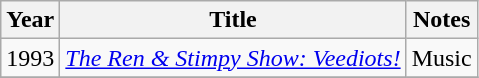<table class="wikitable">
<tr>
<th>Year</th>
<th>Title</th>
<th>Notes</th>
</tr>
<tr>
<td>1993</td>
<td><em><a href='#'>The Ren & Stimpy Show: Veediots!</a></em></td>
<td>Music</td>
</tr>
<tr>
</tr>
</table>
